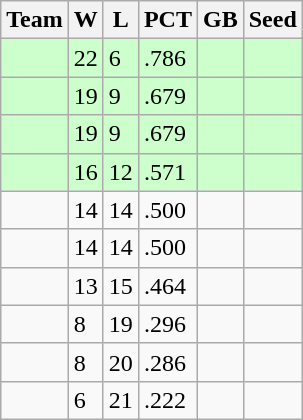<table class=wikitable>
<tr>
<th>Team</th>
<th>W</th>
<th>L</th>
<th>PCT</th>
<th>GB</th>
<th>Seed</th>
</tr>
<tr bgcolor=#ccffcc>
<td></td>
<td>22</td>
<td>6</td>
<td>.786</td>
<td></td>
<td></td>
</tr>
<tr bgcolor=#ccffcc>
<td></td>
<td>19</td>
<td>9</td>
<td>.679</td>
<td></td>
<td></td>
</tr>
<tr bgcolor=#ccffcc>
<td></td>
<td>19</td>
<td>9</td>
<td>.679</td>
<td></td>
<td></td>
</tr>
<tr bgcolor=#ccffcc>
<td></td>
<td>16</td>
<td>12</td>
<td>.571</td>
<td></td>
<td></td>
</tr>
<tr>
<td></td>
<td>14</td>
<td>14</td>
<td>.500</td>
<td></td>
<td></td>
</tr>
<tr>
<td></td>
<td>14</td>
<td>14</td>
<td>.500</td>
<td></td>
<td></td>
</tr>
<tr>
<td></td>
<td>13</td>
<td>15</td>
<td>.464</td>
<td></td>
<td></td>
</tr>
<tr>
<td></td>
<td>8</td>
<td>19</td>
<td>.296</td>
<td></td>
<td></td>
</tr>
<tr>
<td></td>
<td>8</td>
<td>20</td>
<td>.286</td>
<td></td>
<td></td>
</tr>
<tr>
<td></td>
<td>6</td>
<td>21</td>
<td>.222</td>
<td></td>
<td></td>
</tr>
</table>
